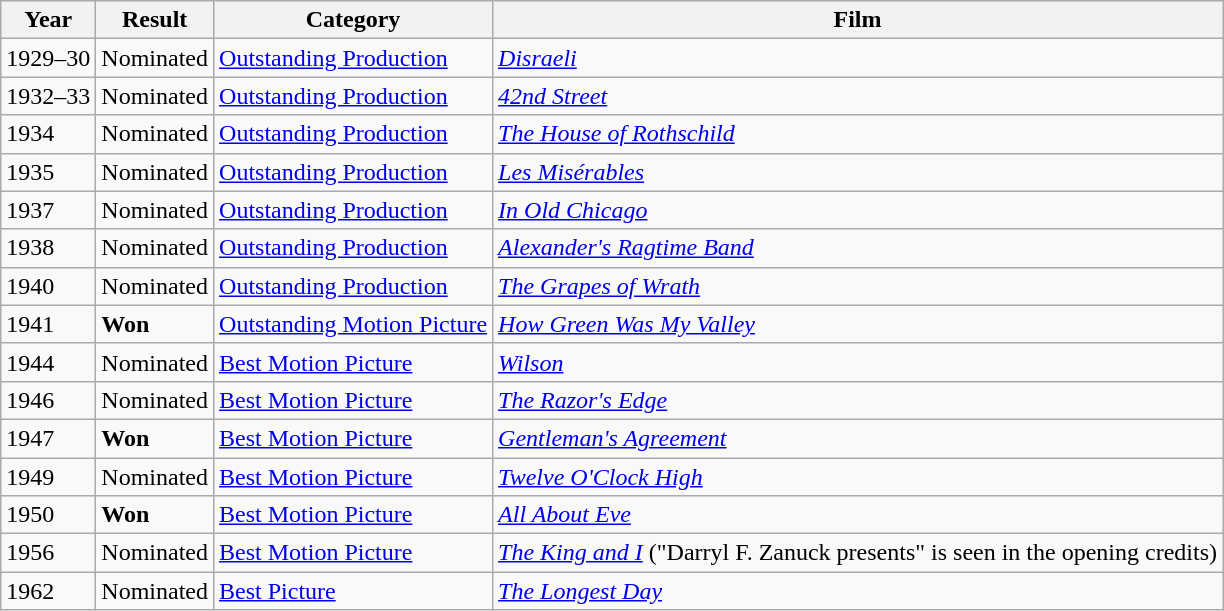<table class="wikitable">
<tr>
<th scope="col">Year</th>
<th scope="col">Result</th>
<th scope="col">Category</th>
<th scope="col">Film</th>
</tr>
<tr>
<td>1929–30</td>
<td>Nominated</td>
<td scope="row"><a href='#'>Outstanding Production</a></td>
<td><em><a href='#'>Disraeli</a></em></td>
</tr>
<tr>
<td>1932–33</td>
<td>Nominated</td>
<td scope="row"><a href='#'>Outstanding Production</a></td>
<td><em><a href='#'>42nd Street</a></em></td>
</tr>
<tr>
<td>1934</td>
<td>Nominated</td>
<td scope="row"><a href='#'>Outstanding Production</a></td>
<td><em><a href='#'>The House of Rothschild</a></em></td>
</tr>
<tr>
<td>1935</td>
<td>Nominated</td>
<td scope="row"><a href='#'>Outstanding Production</a></td>
<td><em><a href='#'>Les Misérables</a></em></td>
</tr>
<tr>
<td>1937</td>
<td>Nominated</td>
<td scope="row"><a href='#'>Outstanding Production</a></td>
<td><em><a href='#'>In Old Chicago</a></em></td>
</tr>
<tr>
<td>1938</td>
<td>Nominated</td>
<td scope="row"><a href='#'>Outstanding Production</a></td>
<td><em><a href='#'>Alexander's Ragtime Band</a></em></td>
</tr>
<tr>
<td>1940</td>
<td>Nominated</td>
<td scope="row"><a href='#'>Outstanding Production</a></td>
<td><em><a href='#'>The Grapes of Wrath</a></em></td>
</tr>
<tr>
<td>1941</td>
<td><strong>Won</strong></td>
<td scope="row"><a href='#'>Outstanding Motion Picture</a></td>
<td><em><a href='#'>How Green Was My Valley</a></em></td>
</tr>
<tr>
<td>1944</td>
<td>Nominated</td>
<td scope="row"><a href='#'>Best Motion Picture</a></td>
<td><em><a href='#'>Wilson</a></em></td>
</tr>
<tr>
<td>1946</td>
<td>Nominated</td>
<td scope="row"><a href='#'>Best Motion Picture</a></td>
<td><em><a href='#'>The Razor's Edge</a></em></td>
</tr>
<tr>
<td>1947</td>
<td><strong>Won</strong></td>
<td scope="row"><a href='#'>Best Motion Picture</a></td>
<td><em><a href='#'>Gentleman's Agreement</a></em></td>
</tr>
<tr>
<td>1949</td>
<td>Nominated</td>
<td scope="row"><a href='#'>Best Motion Picture</a></td>
<td><em><a href='#'>Twelve O'Clock High</a></em></td>
</tr>
<tr>
<td>1950</td>
<td><strong>Won</strong></td>
<td scope="row"><a href='#'>Best Motion Picture</a></td>
<td><em><a href='#'>All About Eve</a></em></td>
</tr>
<tr>
<td>1956</td>
<td>Nominated</td>
<td scope="row"><a href='#'>Best Motion Picture</a></td>
<td><em><a href='#'>The King and I</a></em> ("Darryl F. Zanuck presents" is seen in the opening credits)</td>
</tr>
<tr>
<td>1962</td>
<td>Nominated</td>
<td scope="row"><a href='#'>Best Picture</a></td>
<td><em><a href='#'>The Longest Day</a></em></td>
</tr>
</table>
